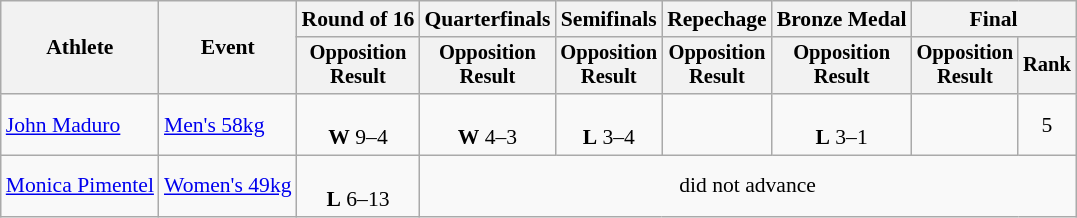<table class="wikitable" style="font-size:90%">
<tr>
<th rowspan=2>Athlete</th>
<th rowspan=2>Event</th>
<th>Round of 16</th>
<th>Quarterfinals</th>
<th>Semifinals</th>
<th>Repechage</th>
<th>Bronze Medal</th>
<th colspan=2>Final</th>
</tr>
<tr style="font-size:95%">
<th>Opposition<br>Result</th>
<th>Opposition<br>Result</th>
<th>Opposition<br>Result</th>
<th>Opposition<br>Result</th>
<th>Opposition<br>Result</th>
<th>Opposition<br>Result</th>
<th>Rank</th>
</tr>
<tr align=center>
<td align=left><a href='#'>John Maduro</a></td>
<td align=left><a href='#'>Men's 58kg</a></td>
<td><br><strong>W</strong> 9–4</td>
<td><br><strong>W</strong> 4–3</td>
<td><br> <strong>L</strong> 3–4</td>
<td></td>
<td><br><strong>L</strong> 3–1</td>
<td></td>
<td>5</td>
</tr>
<tr align=center>
<td align=left><a href='#'>Monica Pimentel</a></td>
<td align=left><a href='#'>Women's 49kg</a></td>
<td><br><strong>L</strong> 6–13</td>
<td colspan=6>did not advance</td>
</tr>
</table>
